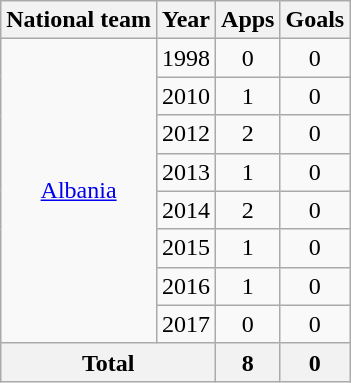<table class=wikitable style="text-align: center;">
<tr>
<th>National team</th>
<th>Year</th>
<th>Apps</th>
<th>Goals</th>
</tr>
<tr>
<td rowspan="8"><a href='#'>Albania</a></td>
<td>1998</td>
<td>0</td>
<td>0</td>
</tr>
<tr>
<td>2010</td>
<td>1</td>
<td>0</td>
</tr>
<tr>
<td>2012</td>
<td>2</td>
<td>0</td>
</tr>
<tr>
<td>2013</td>
<td>1</td>
<td>0</td>
</tr>
<tr>
<td>2014</td>
<td>2</td>
<td>0</td>
</tr>
<tr>
<td>2015</td>
<td>1</td>
<td>0</td>
</tr>
<tr>
<td>2016</td>
<td>1</td>
<td>0</td>
</tr>
<tr>
<td>2017</td>
<td>0</td>
<td>0</td>
</tr>
<tr>
<th colspan="2">Total</th>
<th>8</th>
<th>0</th>
</tr>
</table>
